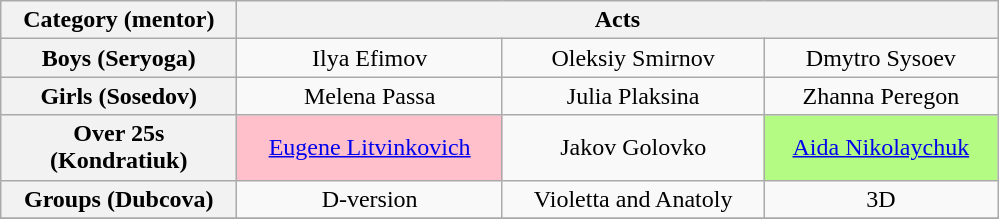<table class="wikitable" style="text-align:center">
<tr>
<th spope="col" width="150">Category (mentor)</th>
<th scope="col" colspan="3" width="500">Acts</th>
</tr>
<tr>
<th scope="row">Boys (Seryoga)</th>
<td>Ilya Efimov</td>
<td>Oleksiy Smirnov</td>
<td>Dmytro Sysoev</td>
</tr>
<tr>
<th scope="row">Girls (Sosedov)</th>
<td>Melena Passa</td>
<td>Julia Plaksina</td>
<td>Zhanna Peregon</td>
</tr>
<tr>
<th scope="row">Over 25s (Kondratiuk)</th>
<td style="background:pink;"><a href='#'>Eugene Litvinkovich</a></td>
<td>Jakov Golovko</td>
<td style="background:#B4FB84;"><a href='#'>Aida Nikolaychuk</a></td>
</tr>
<tr>
<th scope="row">Groups (Dubcova)</th>
<td>D-version</td>
<td>Violetta and Anatoly</td>
<td>3D</td>
</tr>
<tr>
</tr>
</table>
